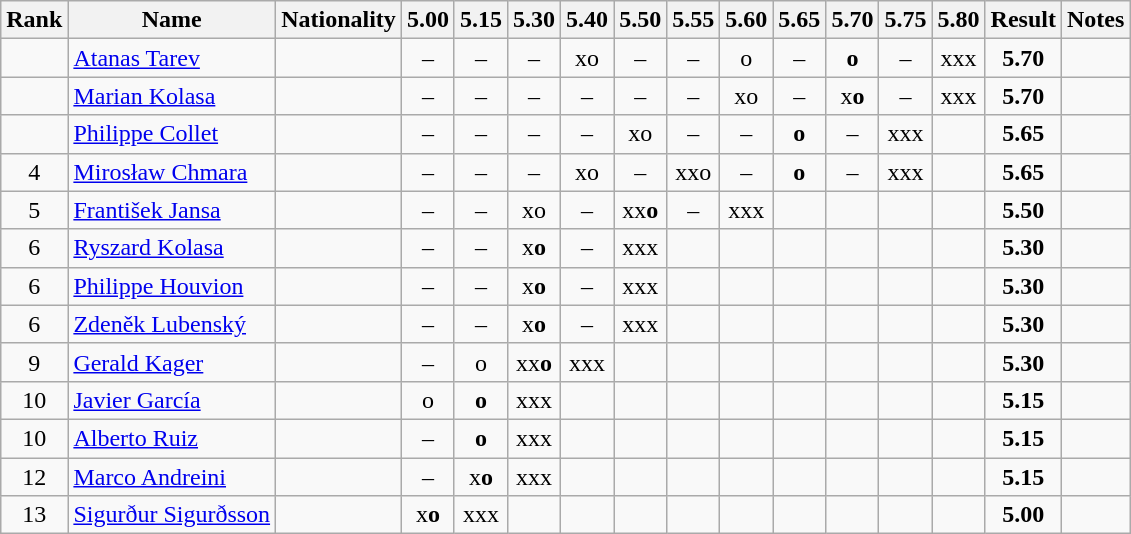<table class="wikitable sortable" style="text-align:center">
<tr>
<th>Rank</th>
<th>Name</th>
<th>Nationality</th>
<th>5.00</th>
<th>5.15</th>
<th>5.30</th>
<th>5.40</th>
<th>5.50</th>
<th>5.55</th>
<th>5.60</th>
<th>5.65</th>
<th>5.70</th>
<th>5.75</th>
<th>5.80</th>
<th>Result</th>
<th>Notes</th>
</tr>
<tr>
<td></td>
<td align="left"><a href='#'>Atanas Tarev</a></td>
<td align=left></td>
<td>–</td>
<td>–</td>
<td>–</td>
<td>xo</td>
<td>–</td>
<td>–</td>
<td>o</td>
<td>–</td>
<td><strong>o</strong></td>
<td>–</td>
<td>xxx</td>
<td><strong>5.70</strong></td>
<td></td>
</tr>
<tr>
<td></td>
<td align="left"><a href='#'>Marian Kolasa</a></td>
<td align=left></td>
<td>–</td>
<td>–</td>
<td>–</td>
<td>–</td>
<td>–</td>
<td>–</td>
<td>xo</td>
<td>–</td>
<td>x<strong>o</strong></td>
<td>–</td>
<td>xxx</td>
<td><strong>5.70</strong></td>
<td></td>
</tr>
<tr>
<td></td>
<td align="left"><a href='#'>Philippe Collet</a></td>
<td align=left></td>
<td>–</td>
<td>–</td>
<td>–</td>
<td>–</td>
<td>xo</td>
<td>–</td>
<td>–</td>
<td><strong>o</strong></td>
<td>–</td>
<td>xxx</td>
<td></td>
<td><strong>5.65</strong></td>
<td></td>
</tr>
<tr>
<td>4</td>
<td align="left"><a href='#'>Mirosław Chmara</a></td>
<td align=left></td>
<td>–</td>
<td>–</td>
<td>–</td>
<td>xo</td>
<td>–</td>
<td>xxo</td>
<td>–</td>
<td><strong>o</strong></td>
<td>–</td>
<td>xxx</td>
<td></td>
<td><strong>5.65</strong></td>
<td></td>
</tr>
<tr>
<td>5</td>
<td align="left"><a href='#'>František Jansa</a></td>
<td align=left></td>
<td>–</td>
<td>–</td>
<td>xo</td>
<td>–</td>
<td>xx<strong>o</strong></td>
<td>–</td>
<td>xxx</td>
<td></td>
<td></td>
<td></td>
<td></td>
<td><strong>5.50</strong></td>
<td></td>
</tr>
<tr>
<td>6</td>
<td align="left"><a href='#'>Ryszard Kolasa</a></td>
<td align=left></td>
<td>–</td>
<td>–</td>
<td>x<strong>o</strong></td>
<td>–</td>
<td>xxx</td>
<td></td>
<td></td>
<td></td>
<td></td>
<td></td>
<td></td>
<td><strong>5.30</strong></td>
<td></td>
</tr>
<tr>
<td>6</td>
<td align="left"><a href='#'>Philippe Houvion</a></td>
<td align=left></td>
<td>–</td>
<td>–</td>
<td>x<strong>o</strong></td>
<td>–</td>
<td>xxx</td>
<td></td>
<td></td>
<td></td>
<td></td>
<td></td>
<td></td>
<td><strong>5.30</strong></td>
<td></td>
</tr>
<tr>
<td>6</td>
<td align="left"><a href='#'>Zdeněk Lubenský</a></td>
<td align=left></td>
<td>–</td>
<td>–</td>
<td>x<strong>o</strong></td>
<td>–</td>
<td>xxx</td>
<td></td>
<td></td>
<td></td>
<td></td>
<td></td>
<td></td>
<td><strong>5.30</strong></td>
<td></td>
</tr>
<tr>
<td>9</td>
<td align="left"><a href='#'>Gerald Kager</a></td>
<td align=left></td>
<td>–</td>
<td>o</td>
<td>xx<strong>o</strong></td>
<td>xxx</td>
<td></td>
<td></td>
<td></td>
<td></td>
<td></td>
<td></td>
<td></td>
<td><strong>5.30</strong></td>
<td></td>
</tr>
<tr>
<td>10</td>
<td align="left"><a href='#'>Javier García</a></td>
<td align=left></td>
<td>o</td>
<td><strong>o</strong></td>
<td>xxx</td>
<td></td>
<td></td>
<td></td>
<td></td>
<td></td>
<td></td>
<td></td>
<td></td>
<td><strong>5.15</strong></td>
<td></td>
</tr>
<tr>
<td>10</td>
<td align="left"><a href='#'>Alberto Ruiz</a></td>
<td align=left></td>
<td>–</td>
<td><strong>o</strong></td>
<td>xxx</td>
<td></td>
<td></td>
<td></td>
<td></td>
<td></td>
<td></td>
<td></td>
<td></td>
<td><strong>5.15</strong></td>
<td></td>
</tr>
<tr>
<td>12</td>
<td align="left"><a href='#'>Marco Andreini</a></td>
<td align=left></td>
<td>–</td>
<td>x<strong>o</strong></td>
<td>xxx</td>
<td></td>
<td></td>
<td></td>
<td></td>
<td></td>
<td></td>
<td></td>
<td></td>
<td><strong>5.15</strong></td>
<td></td>
</tr>
<tr>
<td>13</td>
<td align="left"><a href='#'>Sigurður Sigurðsson</a></td>
<td align=left></td>
<td>x<strong>o</strong></td>
<td>xxx</td>
<td></td>
<td></td>
<td></td>
<td></td>
<td></td>
<td></td>
<td></td>
<td></td>
<td></td>
<td><strong>5.00</strong></td>
<td></td>
</tr>
</table>
